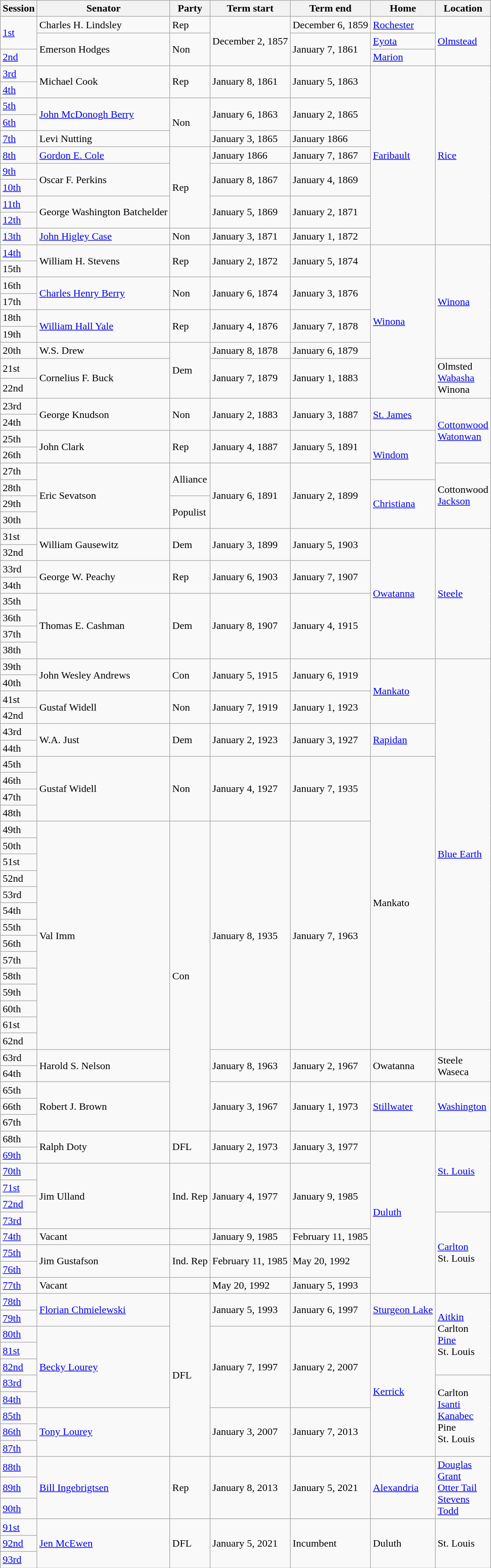<table class="wikitable">
<tr>
<th>Session</th>
<th>Senator</th>
<th>Party</th>
<th>Term start</th>
<th>Term end</th>
<th>Home</th>
<th>Location</th>
</tr>
<tr>
<td rowspan="2"><a href='#'>1st</a></td>
<td>Charles H. Lindsley</td>
<td>Rep</td>
<td rowspan="3">December 2, 1857</td>
<td>December 6, 1859</td>
<td><a href='#'>Rochester</a></td>
<td rowspan="3"><a href='#'>Olmstead</a></td>
</tr>
<tr>
<td rowspan="2">Emerson Hodges</td>
<td rowspan="2" >Non</td>
<td rowspan="2">January 7, 1861</td>
<td><a href='#'>Eyota</a></td>
</tr>
<tr>
<td><a href='#'>2nd</a></td>
<td><a href='#'>Marion</a></td>
</tr>
<tr>
<td><a href='#'>3rd</a></td>
<td rowspan="2">Michael Cook</td>
<td rowspan="2" >Rep</td>
<td rowspan="2">January 8, 1861</td>
<td rowspan="2">January 5, 1863</td>
<td rowspan="11"><a href='#'>Faribault</a></td>
<td rowspan="11"><a href='#'>Rice</a></td>
</tr>
<tr>
<td><a href='#'>4th</a></td>
</tr>
<tr>
<td><a href='#'>5th</a></td>
<td rowspan="2"> <a href='#'>John McDonogh Berry</a></td>
<td rowspan="3" >Non</td>
<td rowspan="2">January 6, 1863</td>
<td rowspan="2">January 2, 1865</td>
</tr>
<tr>
<td><a href='#'>6th</a></td>
</tr>
<tr>
<td><a href='#'>7th</a></td>
<td>Levi Nutting</td>
<td>January 3, 1865</td>
<td>January 1866</td>
</tr>
<tr>
<td><a href='#'>8th</a></td>
<td> <a href='#'>Gordon E. Cole</a></td>
<td rowspan="5" >Rep</td>
<td>January 1866</td>
<td>January 7, 1867</td>
</tr>
<tr>
<td><a href='#'>9th</a></td>
<td rowspan="2">Oscar F. Perkins</td>
<td rowspan="2">January 8, 1867</td>
<td rowspan="2">January 4, 1869</td>
</tr>
<tr>
<td><a href='#'>10th</a></td>
</tr>
<tr>
<td><a href='#'>11th</a></td>
<td rowspan="2">George Washington Batchelder</td>
<td rowspan="2">January 5, 1869</td>
<td rowspan="2">January 2, 1871</td>
</tr>
<tr>
<td><a href='#'>12th</a></td>
</tr>
<tr>
<td><a href='#'>13th</a></td>
<td><a href='#'>John Higley Case</a></td>
<td>Non</td>
<td>January 3, 1871</td>
<td>January 1, 1872</td>
</tr>
<tr>
<td><a href='#'>14th</a></td>
<td rowspan="2">William H. Stevens</td>
<td rowspan="2" >Rep</td>
<td rowspan="2">January 2, 1872</td>
<td rowspan="2">January 5, 1874</td>
<td rowspan="9"><a href='#'>Winona</a></td>
<td rowspan="7"><a href='#'>Winona</a></td>
</tr>
<tr>
<td>15th</td>
</tr>
<tr>
<td>16th</td>
<td rowspan="2"> <a href='#'>Charles Henry Berry</a></td>
<td rowspan="2" >Non</td>
<td rowspan="2">January 6, 1874</td>
<td rowspan="2">January 3, 1876</td>
</tr>
<tr>
<td>17th</td>
</tr>
<tr>
<td>18th</td>
<td rowspan="2"> <a href='#'>William Hall Yale</a></td>
<td rowspan="2" >Rep</td>
<td rowspan="2">January 4, 1876</td>
<td rowspan="2">January 7, 1878</td>
</tr>
<tr>
<td>19th</td>
</tr>
<tr>
<td>20th</td>
<td>W.S. Drew</td>
<td rowspan="3" >Dem</td>
<td>January 8, 1878</td>
<td>January 6, 1879</td>
</tr>
<tr>
<td>21st</td>
<td rowspan="2">Cornelius F. Buck</td>
<td rowspan="2">January 7, 1879</td>
<td rowspan="2">January 1, 1883</td>
<td rowspan="2">Olmsted<br><a href='#'>Wabasha</a><br>Winona</td>
</tr>
<tr>
<td>22nd</td>
</tr>
<tr>
<td>23rd</td>
<td rowspan="2">George Knudson</td>
<td rowspan="2" >Non</td>
<td rowspan="2">January 2, 1883</td>
<td rowspan="2">January 3, 1887</td>
<td rowspan="2"><a href='#'>St. James</a></td>
<td rowspan="4"><a href='#'>Cottonwood</a><br><a href='#'>Watonwan</a></td>
</tr>
<tr>
<td>24th</td>
</tr>
<tr>
<td>25th</td>
<td rowspan="2">John Clark</td>
<td rowspan="2" >Rep</td>
<td rowspan="2">January 4, 1887</td>
<td rowspan="2">January 5, 1891</td>
<td rowspan="3"><a href='#'>Windom</a></td>
</tr>
<tr>
<td>26th</td>
</tr>
<tr>
<td>27th</td>
<td rowspan="4">Eric Sevatson</td>
<td rowspan="2" >Alliance</td>
<td rowspan="4">January 6, 1891</td>
<td rowspan="4">January 2, 1899</td>
<td rowspan="4">Cottonwood<br><a href='#'>Jackson</a></td>
</tr>
<tr>
<td>28th</td>
<td rowspan="3"><a href='#'>Christiana</a></td>
</tr>
<tr>
<td>29th</td>
<td rowspan="2" >Populist</td>
</tr>
<tr>
<td>30th</td>
</tr>
<tr>
<td>31st</td>
<td rowspan="2">William Gausewitz</td>
<td rowspan="2" >Dem</td>
<td rowspan="2">January 3, 1899</td>
<td rowspan="2">January 5, 1903</td>
<td rowspan="8"><a href='#'>Owatanna</a></td>
<td rowspan="8"><a href='#'>Steele</a></td>
</tr>
<tr>
<td>32nd</td>
</tr>
<tr>
<td>33rd</td>
<td rowspan="2">George W. Peachy</td>
<td rowspan="2" >Rep</td>
<td rowspan="2">January 6, 1903</td>
<td rowspan="2">January 7, 1907</td>
</tr>
<tr>
<td>34th</td>
</tr>
<tr>
<td>35th</td>
<td rowspan="4">Thomas E. Cashman</td>
<td rowspan="4" >Dem</td>
<td rowspan="4">January 8, 1907</td>
<td rowspan="4">January 4, 1915</td>
</tr>
<tr>
<td>36th</td>
</tr>
<tr>
<td>37th</td>
</tr>
<tr>
<td>38th</td>
</tr>
<tr>
<td>39th</td>
<td rowspan="2">John Wesley Andrews</td>
<td rowspan="2" >Con</td>
<td rowspan="2">January 5, 1915</td>
<td rowspan="2">January 6, 1919</td>
<td rowspan="4"><a href='#'>Mankato</a></td>
<td rowspan="24"><a href='#'>Blue Earth</a></td>
</tr>
<tr>
<td>40th</td>
</tr>
<tr>
<td>41st</td>
<td rowspan="2">Gustaf Widell</td>
<td rowspan="2" >Non</td>
<td rowspan="2">January 7, 1919</td>
<td rowspan="2">January 1, 1923</td>
</tr>
<tr>
<td>42nd</td>
</tr>
<tr>
<td>43rd</td>
<td rowspan="2">W.A. Just</td>
<td rowspan="2" >Dem</td>
<td rowspan="2">January 2, 1923</td>
<td rowspan="2">January 3, 1927</td>
<td rowspan="2"><a href='#'>Rapidan</a></td>
</tr>
<tr>
<td>44th</td>
</tr>
<tr>
<td>45th</td>
<td rowspan="4">Gustaf Widell</td>
<td rowspan="4" >Non</td>
<td rowspan="4">January 4, 1927</td>
<td rowspan="4">January 7, 1935</td>
<td rowspan="18">Mankato</td>
</tr>
<tr>
<td>46th</td>
</tr>
<tr>
<td>47th</td>
</tr>
<tr>
<td>48th</td>
</tr>
<tr>
<td>49th</td>
<td rowspan="14">Val Imm</td>
<td rowspan="19" >Con</td>
<td rowspan="14">January 8, 1935</td>
<td rowspan="14">January 7, 1963</td>
</tr>
<tr>
<td>50th</td>
</tr>
<tr>
<td>51st</td>
</tr>
<tr>
<td>52nd</td>
</tr>
<tr>
<td>53rd</td>
</tr>
<tr>
<td>54th</td>
</tr>
<tr>
<td>55th</td>
</tr>
<tr>
<td>56th</td>
</tr>
<tr>
<td>57th</td>
</tr>
<tr>
<td>58th</td>
</tr>
<tr>
<td>59th</td>
</tr>
<tr>
<td>60th</td>
</tr>
<tr>
<td>61st</td>
</tr>
<tr>
<td>62nd</td>
</tr>
<tr>
<td>63rd</td>
<td rowspan="2">Harold S. Nelson</td>
<td rowspan="2">January 8, 1963</td>
<td rowspan="2">January 2, 1967</td>
<td rowspan="2">Owatanna</td>
<td rowspan="2">Steele<br>Waseca</td>
</tr>
<tr>
<td>64th</td>
</tr>
<tr>
<td>65th</td>
<td rowspan="3">Robert J. Brown</td>
<td rowspan="3">January 3, 1967</td>
<td rowspan="3">January 1, 1973</td>
<td rowspan="3"><a href='#'>Stillwater</a></td>
<td rowspan="3"><a href='#'>Washington</a></td>
</tr>
<tr>
<td>66th</td>
</tr>
<tr>
<td>67th</td>
</tr>
<tr>
<td>68th</td>
<td rowspan="2">Ralph Doty</td>
<td rowspan="2" >DFL</td>
<td rowspan="2">January 2, 1973</td>
<td rowspan="2">January 3, 1977</td>
<td rowspan="12"><a href='#'>Duluth</a></td>
<td rowspan="5"><a href='#'>St. Louis</a></td>
</tr>
<tr>
<td><a href='#'>69th</a></td>
</tr>
<tr>
<td><a href='#'>70th</a></td>
<td rowspan="5">Jim Ulland</td>
<td rowspan="5" >Ind. Rep</td>
<td rowspan="5">January 4, 1977</td>
<td rowspan="5">January 9, 1985</td>
</tr>
<tr>
<td><a href='#'>71st</a></td>
</tr>
<tr>
<td><a href='#'>72nd</a></td>
</tr>
<tr>
<td><a href='#'>73rd</a></td>
<td rowspan="7"><a href='#'>Carlton</a><br>St. Louis</td>
</tr>
<tr>
<td rowspan="2"><a href='#'>74th</a></td>
</tr>
<tr>
<td>Vacant</td>
<td></td>
<td>January 9, 1985</td>
<td>February 11, 1985</td>
</tr>
<tr>
<td><a href='#'>75th</a></td>
<td rowspan="3">Jim Gustafson</td>
<td rowspan="3" >Ind. Rep</td>
<td rowspan="3">February 11, 1985</td>
<td rowspan="3">May 20, 1992</td>
</tr>
<tr>
<td><a href='#'>76th</a></td>
</tr>
<tr>
<td rowspan="2"><a href='#'>77th</a></td>
</tr>
<tr>
<td>Vacant</td>
<td></td>
<td>May 20, 1992</td>
<td>January 5, 1993</td>
</tr>
<tr>
<td><a href='#'>78th</a></td>
<td rowspan="2"><a href='#'>Florian Chmielewski</a></td>
<td rowspan="10" >DFL</td>
<td rowspan="2">January 5, 1993</td>
<td rowspan="2">January 6, 1997</td>
<td rowspan="2"><a href='#'>Sturgeon Lake</a></td>
<td rowspan="5"><a href='#'>Aitkin</a><br>Carlton<br><a href='#'>Pine</a><br>St. Louis</td>
</tr>
<tr>
<td><a href='#'>79th</a></td>
</tr>
<tr>
<td><a href='#'>80th</a></td>
<td rowspan="5"> <a href='#'>Becky Lourey</a></td>
<td rowspan="5">January 7, 1997</td>
<td rowspan="5">January 2, 2007</td>
<td rowspan="8"><a href='#'>Kerrick</a></td>
</tr>
<tr>
<td><a href='#'>81st</a></td>
</tr>
<tr>
<td><a href='#'>82nd</a></td>
</tr>
<tr>
<td><a href='#'>83rd</a></td>
<td rowspan="5">Carlton<br><a href='#'>Isanti</a><br><a href='#'>Kanabec</a><br>Pine<br>St. Louis</td>
</tr>
<tr>
<td><a href='#'>84th</a></td>
</tr>
<tr>
<td><a href='#'>85th</a></td>
<td rowspan="3"> <a href='#'>Tony Lourey</a></td>
<td rowspan="3">January 3, 2007</td>
<td rowspan="3">January 7, 2013</td>
</tr>
<tr>
<td><a href='#'>86th</a></td>
</tr>
<tr>
<td><a href='#'>87th</a></td>
</tr>
<tr>
<td><a href='#'>88th</a></td>
<td rowspan="3"><a href='#'>Bill Ingebrigtsen</a></td>
<td rowspan="3" >Rep</td>
<td rowspan="3">January 8, 2013</td>
<td rowspan="3">January 5, 2021</td>
<td rowspan="3"><a href='#'>Alexandria</a></td>
<td rowspan="3"><a href='#'>Douglas</a><br><a href='#'>Grant</a><br><a href='#'>Otter Tail</a><br><a href='#'>Stevens</a><br><a href='#'>Todd</a></td>
</tr>
<tr>
<td><a href='#'>89th</a></td>
</tr>
<tr>
<td><a href='#'>90th</a></td>
</tr>
<tr>
<td><a href='#'>91st</a></td>
<td rowspan="3"> <a href='#'>Jen McEwen</a></td>
<td rowspan="3" >DFL</td>
<td rowspan="3">January 5, 2021</td>
<td rowspan="3">Incumbent</td>
<td rowspan="3">Duluth</td>
<td rowspan="3">St. Louis</td>
</tr>
<tr>
<td><a href='#'>92nd</a></td>
</tr>
<tr>
<td><a href='#'>93rd</a></td>
</tr>
</table>
